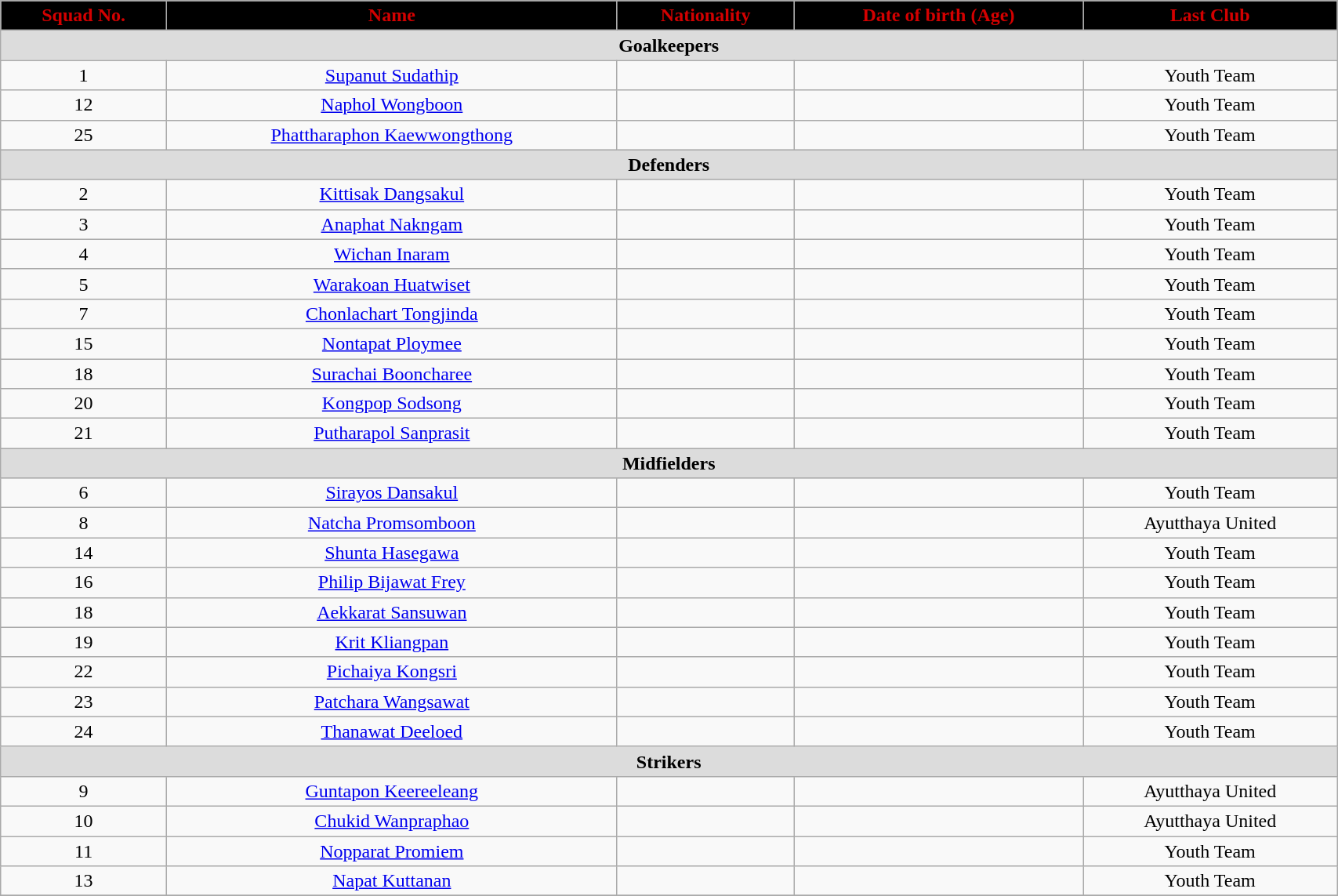<table class="wikitable" style="text-align:center; font-size:100%; width:90%;">
<tr>
<th style="background:#000000; color:#d30000; text-align:center;">Squad No.</th>
<th style="background:#000000; color:#d30000; text-align:center;">Name</th>
<th style="background:#000000; color:#d30000; text-align:center;">Nationality</th>
<th style="background:#000000; color:#d30000; text-align:center;">Date of birth (Age)</th>
<th style="background:#000000; color:#d30000; text-align:center;">Last Club</th>
</tr>
<tr>
<th colspan="6" style="background:#DCDCDC; text-align:center;">Goalkeepers</th>
</tr>
<tr>
<td>1</td>
<td><a href='#'>Supanut Sudathip</a></td>
<td></td>
<td></td>
<td>Youth Team</td>
</tr>
<tr>
<td>12</td>
<td><a href='#'>Naphol Wongboon</a></td>
<td></td>
<td></td>
<td>Youth Team</td>
</tr>
<tr>
<td>25</td>
<td><a href='#'>Phattharaphon Kaewwongthong</a></td>
<td></td>
<td></td>
<td>Youth Team</td>
</tr>
<tr>
<th colspan="6" style="background:#DCDCDC; text-align:center;">Defenders</th>
</tr>
<tr>
<td>2</td>
<td><a href='#'>Kittisak Dangsakul</a></td>
<td></td>
<td></td>
<td>Youth Team</td>
</tr>
<tr>
<td>3</td>
<td><a href='#'>Anaphat Nakngam</a></td>
<td></td>
<td></td>
<td>Youth Team</td>
</tr>
<tr>
<td>4</td>
<td><a href='#'>Wichan Inaram</a></td>
<td></td>
<td></td>
<td>Youth Team</td>
</tr>
<tr>
<td>5</td>
<td><a href='#'>Warakoan Huatwiset</a></td>
<td></td>
<td></td>
<td>Youth Team</td>
</tr>
<tr>
<td>7</td>
<td><a href='#'>Chonlachart Tongjinda</a></td>
<td></td>
<td></td>
<td>Youth Team</td>
</tr>
<tr>
<td>15</td>
<td><a href='#'>Nontapat Ploymee</a></td>
<td></td>
<td></td>
<td>Youth Team</td>
</tr>
<tr>
<td>18</td>
<td><a href='#'>Surachai Booncharee</a></td>
<td></td>
<td></td>
<td>Youth Team</td>
</tr>
<tr>
<td>20</td>
<td><a href='#'>Kongpop Sodsong</a></td>
<td></td>
<td></td>
<td>Youth Team</td>
</tr>
<tr>
<td>21</td>
<td><a href='#'>Putharapol Sanprasit</a></td>
<td></td>
<td></td>
<td>Youth Team</td>
</tr>
<tr>
<th colspan="6" style="background:#DCDCDC; text-align:center;">Midfielders</th>
</tr>
<tr>
<td>6</td>
<td><a href='#'>Sirayos Dansakul</a></td>
<td></td>
<td></td>
<td>Youth Team</td>
</tr>
<tr>
<td>8</td>
<td><a href='#'>Natcha Promsomboon</a></td>
<td></td>
<td></td>
<td> Ayutthaya United</td>
</tr>
<tr>
<td>14</td>
<td><a href='#'>Shunta Hasegawa</a></td>
<td></td>
<td></td>
<td>Youth Team</td>
</tr>
<tr>
<td>16</td>
<td><a href='#'>Philip Bijawat Frey</a></td>
<td></td>
<td></td>
<td>Youth Team</td>
</tr>
<tr>
<td>18</td>
<td><a href='#'>Aekkarat Sansuwan</a></td>
<td></td>
<td></td>
<td>Youth Team</td>
</tr>
<tr>
<td>19</td>
<td><a href='#'>Krit Kliangpan</a></td>
<td></td>
<td></td>
<td>Youth Team</td>
</tr>
<tr>
<td>22</td>
<td><a href='#'>Pichaiya Kongsri</a></td>
<td></td>
<td></td>
<td>Youth Team</td>
</tr>
<tr>
<td>23</td>
<td><a href='#'>Patchara Wangsawat</a></td>
<td></td>
<td></td>
<td>Youth Team</td>
</tr>
<tr>
<td>24</td>
<td><a href='#'>Thanawat Deeloed</a></td>
<td></td>
<td></td>
<td>Youth Team</td>
</tr>
<tr>
<th colspan="6" style="background:#DCDCDC; text-align:center;">Strikers</th>
</tr>
<tr>
<td>9</td>
<td><a href='#'>Guntapon Keereeleang</a></td>
<td></td>
<td></td>
<td> Ayutthaya United</td>
</tr>
<tr>
<td>10</td>
<td><a href='#'>Chukid Wanpraphao</a></td>
<td></td>
<td></td>
<td> Ayutthaya United</td>
</tr>
<tr>
<td>11</td>
<td><a href='#'>Nopparat Promiem</a></td>
<td></td>
<td></td>
<td>Youth Team</td>
</tr>
<tr>
<td>13</td>
<td><a href='#'>Napat Kuttanan</a></td>
<td></td>
<td></td>
<td>Youth Team</td>
</tr>
<tr>
</tr>
</table>
